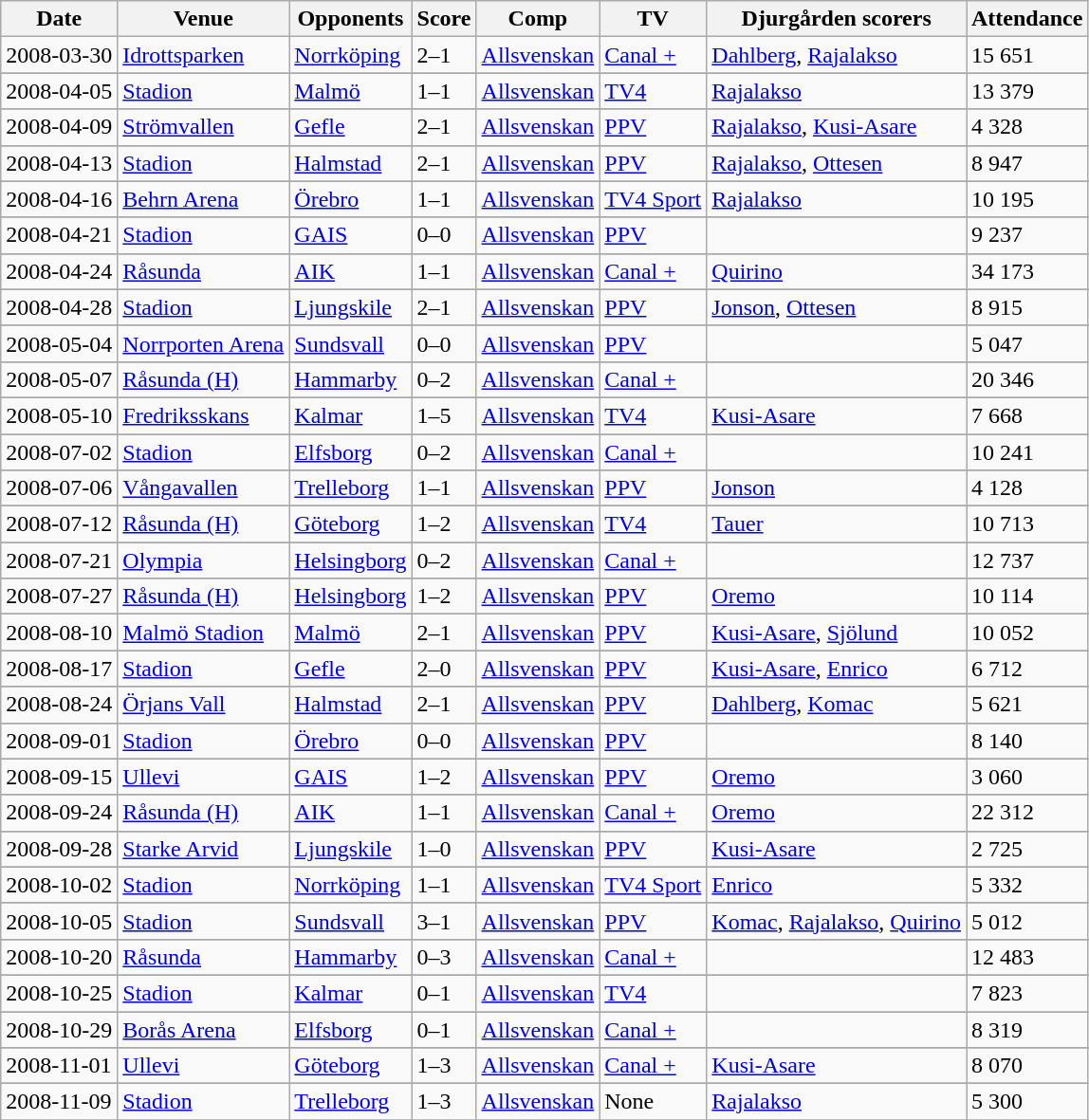<table class="wikitable" style="text-align: left;">
<tr>
<th>Date</th>
<th>Venue</th>
<th>Opponents</th>
<th>Score</th>
<th>Comp</th>
<th>TV</th>
<th>Djurgården scorers</th>
<th>Attendance</th>
</tr>
<tr>
<td>2008-03-30</td>
<td><a href='#'>Idrottsparken</a></td>
<td><a href='#'>Norrköping</a></td>
<td>2–1</td>
<td><a href='#'>Allsvenskan</a></td>
<td><a href='#'>Canal +</a></td>
<td><a href='#'>Dahlberg</a>, <a href='#'>Rajalakso</a></td>
<td>15 651</td>
</tr>
<tr>
</tr>
<tr>
<td>2008-04-05</td>
<td><a href='#'>Stadion</a></td>
<td><a href='#'>Malmö</a></td>
<td>1–1</td>
<td><a href='#'>Allsvenskan</a></td>
<td><a href='#'>TV4</a></td>
<td><a href='#'>Rajalakso</a></td>
<td>13 379</td>
</tr>
<tr>
</tr>
<tr>
<td>2008-04-09</td>
<td><a href='#'>Strömvallen</a></td>
<td><a href='#'>Gefle</a></td>
<td>2–1</td>
<td><a href='#'>Allsvenskan</a></td>
<td><a href='#'>PPV</a></td>
<td><a href='#'>Rajalakso</a>, <a href='#'>Kusi-Asare</a></td>
<td>4 328</td>
</tr>
<tr>
</tr>
<tr>
<td>2008-04-13</td>
<td><a href='#'>Stadion</a></td>
<td><a href='#'>Halmstad</a></td>
<td>2–1</td>
<td><a href='#'>Allsvenskan</a></td>
<td><a href='#'>PPV</a></td>
<td><a href='#'>Rajalakso</a>, <a href='#'>Ottesen</a></td>
<td>8 947</td>
</tr>
<tr>
</tr>
<tr>
<td>2008-04-16</td>
<td><a href='#'>Behrn Arena</a></td>
<td><a href='#'>Örebro</a></td>
<td>1–1</td>
<td><a href='#'>Allsvenskan</a></td>
<td><a href='#'>TV4 Sport</a></td>
<td><a href='#'>Rajalakso</a></td>
<td>10 195</td>
</tr>
<tr>
</tr>
<tr>
<td>2008-04-21</td>
<td><a href='#'>Stadion</a></td>
<td><a href='#'>GAIS</a></td>
<td>0–0</td>
<td><a href='#'>Allsvenskan</a></td>
<td><a href='#'>PPV</a></td>
<td></td>
<td>9 237</td>
</tr>
<tr>
</tr>
<tr>
<td>2008-04-24</td>
<td><a href='#'>Råsunda</a></td>
<td><a href='#'>AIK</a></td>
<td>1–1</td>
<td><a href='#'>Allsvenskan</a></td>
<td><a href='#'>Canal +</a></td>
<td><a href='#'>Quirino</a></td>
<td>34 173</td>
</tr>
<tr>
</tr>
<tr>
<td>2008-04-28</td>
<td><a href='#'>Stadion</a></td>
<td><a href='#'>Ljungskile</a></td>
<td>2–1</td>
<td><a href='#'>Allsvenskan</a></td>
<td><a href='#'>PPV</a></td>
<td><a href='#'>Jonson</a>, <a href='#'>Ottesen</a></td>
<td>8 915</td>
</tr>
<tr>
</tr>
<tr>
<td>2008-05-04</td>
<td><a href='#'>Norrporten Arena</a></td>
<td><a href='#'>Sundsvall</a></td>
<td>0–0</td>
<td><a href='#'>Allsvenskan</a></td>
<td><a href='#'>PPV</a></td>
<td></td>
<td>5 047</td>
</tr>
<tr>
</tr>
<tr>
<td>2008-05-07</td>
<td><a href='#'>Råsunda (H)</a></td>
<td><a href='#'>Hammarby</a></td>
<td>0–2</td>
<td><a href='#'>Allsvenskan</a></td>
<td><a href='#'>Canal +</a></td>
<td></td>
<td>20 346</td>
</tr>
<tr>
</tr>
<tr>
<td>2008-05-10</td>
<td><a href='#'>Fredriksskans</a></td>
<td><a href='#'>Kalmar</a></td>
<td>1–5</td>
<td><a href='#'>Allsvenskan</a></td>
<td><a href='#'>TV4</a></td>
<td><a href='#'>Kusi-Asare</a></td>
<td>7 668</td>
</tr>
<tr>
</tr>
<tr>
<td>2008-07-02</td>
<td><a href='#'>Stadion</a></td>
<td><a href='#'>Elfsborg</a></td>
<td>0–2</td>
<td><a href='#'>Allsvenskan</a></td>
<td><a href='#'>Canal +</a></td>
<td></td>
<td>10 241</td>
</tr>
<tr>
</tr>
<tr>
<td>2008-07-06</td>
<td><a href='#'>Vångavallen</a></td>
<td><a href='#'>Trelleborg</a></td>
<td>1–1</td>
<td><a href='#'>Allsvenskan</a></td>
<td><a href='#'>PPV</a></td>
<td><a href='#'>Jonson</a></td>
<td>4 128</td>
</tr>
<tr>
</tr>
<tr>
<td>2008-07-12</td>
<td><a href='#'>Råsunda (H)</a></td>
<td><a href='#'>Göteborg</a></td>
<td>1–2</td>
<td><a href='#'>Allsvenskan</a></td>
<td><a href='#'>TV4</a></td>
<td><a href='#'>Tauer</a></td>
<td>10 713</td>
</tr>
<tr>
</tr>
<tr>
<td>2008-07-21</td>
<td><a href='#'>Olympia</a></td>
<td><a href='#'>Helsingborg</a></td>
<td>0–2</td>
<td><a href='#'>Allsvenskan</a></td>
<td><a href='#'>Canal +</a></td>
<td></td>
<td>12 737</td>
</tr>
<tr>
</tr>
<tr>
<td>2008-07-27</td>
<td><a href='#'>Råsunda (H)</a></td>
<td><a href='#'>Helsingborg</a></td>
<td>1–2</td>
<td><a href='#'>Allsvenskan</a></td>
<td><a href='#'>PPV</a></td>
<td><a href='#'>Oremo</a></td>
<td>10 114</td>
</tr>
<tr>
</tr>
<tr>
<td>2008-08-10</td>
<td><a href='#'>Malmö Stadion</a></td>
<td><a href='#'>Malmö</a></td>
<td>2–1</td>
<td><a href='#'>Allsvenskan</a></td>
<td><a href='#'>PPV</a></td>
<td><a href='#'>Kusi-Asare</a>, <a href='#'>Sjölund</a></td>
<td>10 052</td>
</tr>
<tr>
</tr>
<tr>
<td>2008-08-17</td>
<td><a href='#'>Stadion</a></td>
<td><a href='#'>Gefle</a></td>
<td>2–0</td>
<td><a href='#'>Allsvenskan</a></td>
<td><a href='#'>PPV</a></td>
<td><a href='#'>Kusi-Asare</a>, <a href='#'>Enrico</a></td>
<td>6 712</td>
</tr>
<tr>
</tr>
<tr>
<td>2008-08-24</td>
<td><a href='#'>Örjans Vall</a></td>
<td><a href='#'>Halmstad</a></td>
<td>2–1</td>
<td><a href='#'>Allsvenskan</a></td>
<td><a href='#'>PPV</a></td>
<td><a href='#'>Dahlberg</a>, <a href='#'>Komac</a></td>
<td>5 621</td>
</tr>
<tr>
</tr>
<tr>
<td>2008-09-01</td>
<td><a href='#'>Stadion</a></td>
<td><a href='#'>Örebro</a></td>
<td>0–0</td>
<td><a href='#'>Allsvenskan</a></td>
<td><a href='#'>PPV</a></td>
<td></td>
<td>8 140</td>
</tr>
<tr>
</tr>
<tr>
<td>2008-09-15</td>
<td><a href='#'>Ullevi</a></td>
<td><a href='#'>GAIS</a></td>
<td>1–2</td>
<td><a href='#'>Allsvenskan</a></td>
<td><a href='#'>PPV</a></td>
<td><a href='#'>Oremo</a></td>
<td>3 060</td>
</tr>
<tr>
</tr>
<tr>
<td>2008-09-24</td>
<td><a href='#'>Råsunda (H)</a></td>
<td><a href='#'>AIK</a></td>
<td>1–1</td>
<td><a href='#'>Allsvenskan</a></td>
<td><a href='#'>Canal +</a></td>
<td><a href='#'>Oremo</a></td>
<td>22 312</td>
</tr>
<tr>
</tr>
<tr>
<td>2008-09-28</td>
<td><a href='#'>Starke Arvid</a></td>
<td><a href='#'>Ljungskile</a></td>
<td>1–0</td>
<td><a href='#'>Allsvenskan</a></td>
<td><a href='#'>PPV</a></td>
<td><a href='#'>Kusi-Asare</a></td>
<td>2 725</td>
</tr>
<tr>
</tr>
<tr>
<td>2008-10-02</td>
<td><a href='#'>Stadion</a></td>
<td><a href='#'>Norrköping</a></td>
<td>1–1</td>
<td><a href='#'>Allsvenskan</a></td>
<td><a href='#'>TV4 Sport</a></td>
<td><a href='#'>Enrico</a></td>
<td>5 332</td>
</tr>
<tr>
</tr>
<tr>
<td>2008-10-05</td>
<td><a href='#'>Stadion</a></td>
<td><a href='#'>Sundsvall</a></td>
<td>3–1</td>
<td><a href='#'>Allsvenskan</a></td>
<td><a href='#'>PPV</a></td>
<td><a href='#'>Komac</a>, <a href='#'>Rajalakso</a>, <a href='#'>Quirino</a></td>
<td>5 012</td>
</tr>
<tr>
</tr>
<tr>
<td>2008-10-20</td>
<td><a href='#'>Råsunda</a></td>
<td><a href='#'>Hammarby</a></td>
<td>0–3</td>
<td><a href='#'>Allsvenskan</a></td>
<td><a href='#'>Canal +</a></td>
<td></td>
<td>12 483</td>
</tr>
<tr>
</tr>
<tr>
<td>2008-10-25</td>
<td><a href='#'>Stadion</a></td>
<td><a href='#'>Kalmar</a></td>
<td>0–1</td>
<td><a href='#'>Allsvenskan</a></td>
<td><a href='#'>TV4</a></td>
<td></td>
<td>7 823</td>
</tr>
<tr>
</tr>
<tr>
<td>2008-10-29</td>
<td><a href='#'>Borås Arena</a></td>
<td><a href='#'>Elfsborg</a></td>
<td>0–1</td>
<td><a href='#'>Allsvenskan</a></td>
<td><a href='#'>Canal +</a></td>
<td></td>
<td>8 319</td>
</tr>
<tr>
</tr>
<tr>
<td>2008-11-01</td>
<td><a href='#'>Ullevi</a></td>
<td><a href='#'>Göteborg</a></td>
<td>1–3</td>
<td><a href='#'>Allsvenskan</a></td>
<td><a href='#'>Canal +</a></td>
<td><a href='#'>Kusi-Asare</a></td>
<td>8 070</td>
</tr>
<tr>
</tr>
<tr>
<td>2008-11-09</td>
<td><a href='#'>Stadion</a></td>
<td><a href='#'>Trelleborg</a></td>
<td>1–3</td>
<td><a href='#'>Allsvenskan</a></td>
<td>None</td>
<td><a href='#'>Rajalakso</a></td>
<td>5 300</td>
</tr>
<tr>
</tr>
</table>
